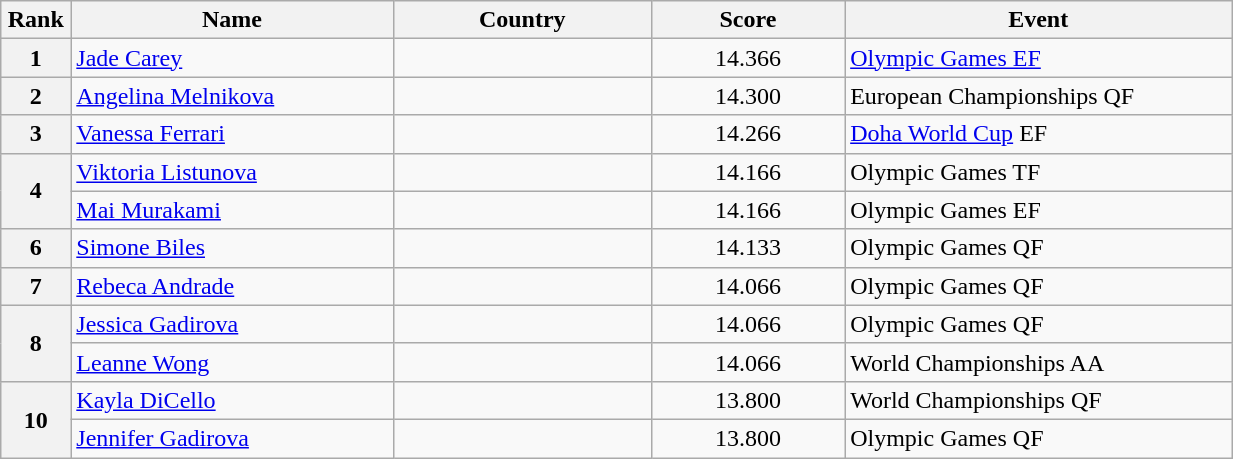<table class="wikitable sortable" style="width:65%;">
<tr>
<th style="text-align:center; width:5%;">Rank</th>
<th style="text-align:center; width:25%;">Name</th>
<th style="text-align:center; width:20%;">Country</th>
<th style="text-align:center; width:15%;">Score</th>
<th style="text-align:center; width:30%;">Event</th>
</tr>
<tr>
<th>1</th>
<td><a href='#'>Jade Carey</a></td>
<td></td>
<td align=center>14.366</td>
<td><a href='#'>Olympic Games EF</a></td>
</tr>
<tr>
<th>2</th>
<td><a href='#'>Angelina Melnikova</a></td>
<td></td>
<td align=center>14.300</td>
<td>European Championships QF</td>
</tr>
<tr>
<th>3</th>
<td><a href='#'>Vanessa Ferrari</a></td>
<td></td>
<td align=center>14.266</td>
<td><a href='#'>Doha World Cup</a> EF</td>
</tr>
<tr>
<th rowspan="2">4</th>
<td><a href='#'>Viktoria Listunova</a></td>
<td></td>
<td align=center>14.166</td>
<td>Olympic Games TF</td>
</tr>
<tr>
<td><a href='#'>Mai Murakami</a></td>
<td></td>
<td align=center>14.166</td>
<td>Olympic Games EF</td>
</tr>
<tr>
<th>6</th>
<td><a href='#'>Simone Biles</a></td>
<td></td>
<td align="center">14.133</td>
<td>Olympic Games QF</td>
</tr>
<tr>
<th>7</th>
<td><a href='#'>Rebeca Andrade</a></td>
<td></td>
<td align=center>14.066</td>
<td>Olympic Games QF</td>
</tr>
<tr>
<th rowspan="2">8</th>
<td><a href='#'>Jessica Gadirova</a></td>
<td></td>
<td align="center">14.066</td>
<td>Olympic Games QF</td>
</tr>
<tr>
<td><a href='#'>Leanne Wong</a></td>
<td></td>
<td align="center">14.066</td>
<td>World Championships AA</td>
</tr>
<tr>
<th rowspan="2">10</th>
<td><a href='#'>Kayla DiCello</a></td>
<td></td>
<td align="center">13.800</td>
<td>World Championships QF</td>
</tr>
<tr>
<td><a href='#'>Jennifer Gadirova</a></td>
<td></td>
<td align=center>13.800</td>
<td>Olympic Games QF</td>
</tr>
</table>
